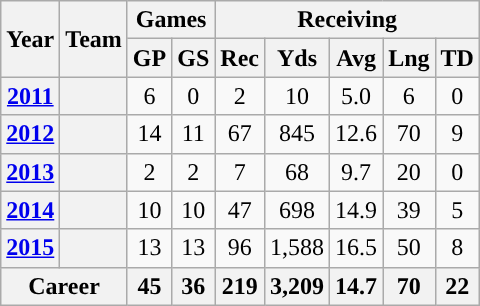<table class="wikitable" style="text-align:center;">
<tr>
<th rowspan="2">Year</th>
<th rowspan="2">Team</th>
<th colspan="2">Games</th>
<th colspan="5">Receiving</th>
</tr>
<tr>
<th>GP</th>
<th>GS</th>
<th>Rec</th>
<th>Yds</th>
<th>Avg</th>
<th>Lng</th>
<th>TD</th>
</tr>
<tr>
<th><a href='#'>2011</a></th>
<th><a href='#'></a></th>
<td>6</td>
<td>0</td>
<td>2</td>
<td>10</td>
<td>5.0</td>
<td>6</td>
<td>0</td>
</tr>
<tr>
<th><a href='#'>2012</a></th>
<th><a href='#'></a></th>
<td>14</td>
<td>11</td>
<td>67</td>
<td>845</td>
<td>12.6</td>
<td>70</td>
<td>9</td>
</tr>
<tr>
<th><a href='#'>2013</a></th>
<th><a href='#'></a></th>
<td>2</td>
<td>2</td>
<td>7</td>
<td>68</td>
<td>9.7</td>
<td>20</td>
<td>0</td>
</tr>
<tr>
<th><a href='#'>2014</a></th>
<th><a href='#'></a></th>
<td>10</td>
<td>10</td>
<td>47</td>
<td>698</td>
<td>14.9</td>
<td>39</td>
<td>5</td>
</tr>
<tr>
<th><a href='#'>2015</a></th>
<th><a href='#'></a></th>
<td>13</td>
<td>13</td>
<td>96</td>
<td>1,588</td>
<td>16.5</td>
<td>50</td>
<td>8</td>
</tr>
<tr>
<th align=center colspan="2">Career</th>
<th>45</th>
<th>36</th>
<th>219</th>
<th>3,209</th>
<th>14.7</th>
<th>70</th>
<th>22</th>
</tr>
</table>
